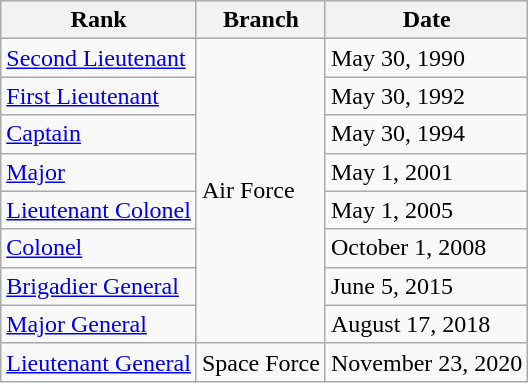<table class="wikitable">
<tr>
<th>Rank</th>
<th>Branch</th>
<th>Date</th>
</tr>
<tr>
<td> <a href='#'>Second Lieutenant</a></td>
<td rowspan=8>Air Force</td>
<td>May 30, 1990</td>
</tr>
<tr>
<td> <a href='#'>First Lieutenant</a></td>
<td>May 30, 1992</td>
</tr>
<tr>
<td> <a href='#'>Captain</a></td>
<td>May 30, 1994</td>
</tr>
<tr>
<td> <a href='#'>Major</a></td>
<td>May 1, 2001</td>
</tr>
<tr>
<td> <a href='#'>Lieutenant Colonel</a></td>
<td>May 1, 2005</td>
</tr>
<tr>
<td> <a href='#'>Colonel</a></td>
<td>October 1, 2008</td>
</tr>
<tr>
<td> <a href='#'>Brigadier General</a></td>
<td>June 5, 2015</td>
</tr>
<tr>
<td> <a href='#'>Major General</a></td>
<td>August 17, 2018</td>
</tr>
<tr>
<td> <a href='#'>Lieutenant General</a></td>
<td>Space Force</td>
<td>November 23, 2020</td>
</tr>
</table>
